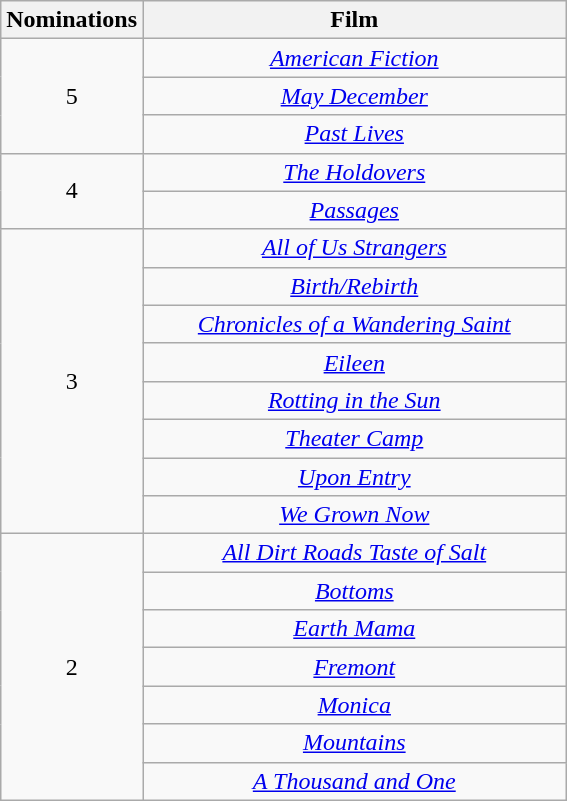<table class="wikitable" rowspan=2 border=2 style="text-align:center;">
<tr>
<th scope="col" width="50">Nominations</th>
<th scope="col" width="275">Film</th>
</tr>
<tr>
<td rowspan="3">5</td>
<td><em><a href='#'>American Fiction</a></em></td>
</tr>
<tr>
<td><em><a href='#'>May December</a></em></td>
</tr>
<tr>
<td><em><a href='#'>Past Lives</a></em></td>
</tr>
<tr>
<td rowspan="2">4</td>
<td><em><a href='#'>The Holdovers</a></em></td>
</tr>
<tr>
<td><em><a href='#'>Passages</a></em></td>
</tr>
<tr>
<td rowspan="8">3</td>
<td><em><a href='#'>All of Us Strangers</a></em></td>
</tr>
<tr>
<td><em><a href='#'>Birth/Rebirth</a></em></td>
</tr>
<tr>
<td><em><a href='#'>Chronicles of a Wandering Saint</a></em></td>
</tr>
<tr>
<td><em><a href='#'>Eileen</a></em></td>
</tr>
<tr>
<td><em><a href='#'>Rotting in the Sun</a></em></td>
</tr>
<tr>
<td><em><a href='#'>Theater Camp</a></em></td>
</tr>
<tr>
<td><em><a href='#'>Upon Entry</a></em></td>
</tr>
<tr>
<td><em><a href='#'>We Grown Now</a></em></td>
</tr>
<tr>
<td rowspan="7">2</td>
<td><em><a href='#'>All Dirt Roads Taste of Salt</a></em></td>
</tr>
<tr>
<td><em><a href='#'>Bottoms</a></em></td>
</tr>
<tr>
<td><em><a href='#'>Earth Mama</a></em></td>
</tr>
<tr>
<td><em><a href='#'>Fremont</a></em></td>
</tr>
<tr>
<td><em><a href='#'>Monica</a></em></td>
</tr>
<tr>
<td><em><a href='#'>Mountains</a></em></td>
</tr>
<tr>
<td><em><a href='#'>A Thousand and One</a></em></td>
</tr>
</table>
